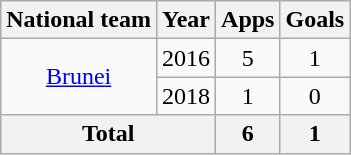<table class="wikitable" style="text-align:center">
<tr>
<th>National team</th>
<th>Year</th>
<th>Apps</th>
<th>Goals</th>
</tr>
<tr>
<td rowspan="2"><a href='#'>Brunei</a></td>
<td>2016</td>
<td>5</td>
<td>1</td>
</tr>
<tr>
<td>2018</td>
<td>1</td>
<td>0</td>
</tr>
<tr>
<th colspan="2">Total</th>
<th>6</th>
<th>1</th>
</tr>
</table>
